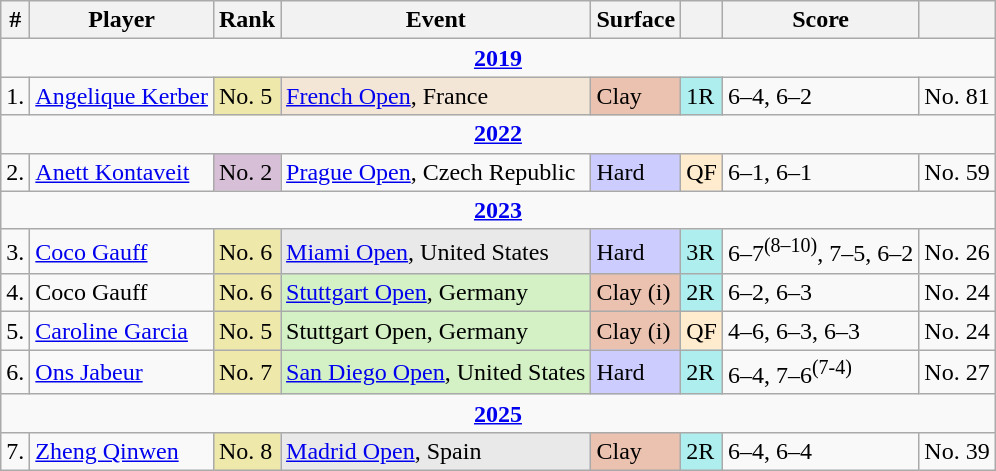<table class="wikitable sortable">
<tr>
<th>#</th>
<th>Player</th>
<th>Rank</th>
<th>Event</th>
<th>Surface</th>
<th></th>
<th>Score</th>
<th></th>
</tr>
<tr>
<td colspan=8 style=text-align:center><strong><a href='#'>2019</a></strong></td>
</tr>
<tr>
<td>1.</td>
<td> <a href='#'>Angelique Kerber</a></td>
<td bgcolor=EEE8AA>No. 5</td>
<td bgcolor=f3e6d7><a href='#'>French Open</a>, France</td>
<td bgcolor=EBC2AF>Clay</td>
<td bgcolor=afeeee>1R</td>
<td>6–4, 6–2</td>
<td>No. 81</td>
</tr>
<tr>
<td colspan=8 style=text-align:center><strong><a href='#'>2022</a></strong></td>
</tr>
<tr>
<td>2.</td>
<td> <a href='#'>Anett Kontaveit</a></td>
<td bgcolor=thistle>No. 2</td>
<td><a href='#'>Prague Open</a>, Czech Republic</td>
<td bgcolor=ccccff>Hard</td>
<td bgcolor=ffebcd>QF</td>
<td>6–1, 6–1</td>
<td>No. 59</td>
</tr>
<tr>
<td colspan=8 style=text-align:center><strong><a href='#'>2023</a></strong></td>
</tr>
<tr>
<td>3.</td>
<td> <a href='#'>Coco Gauff</a></td>
<td bgcolor=eee8AA>No. 6</td>
<td bgcolor=e9e9e9><a href='#'>Miami Open</a>, United States</td>
<td bgcolor=ccccff>Hard</td>
<td bgcolor=afeeee>3R</td>
<td>6–7<sup>(8–10)</sup>, 7–5, 6–2</td>
<td>No. 26</td>
</tr>
<tr>
<td>4.</td>
<td> Coco Gauff</td>
<td bgcolor=eee8AA>No. 6</td>
<td bgcolor=d4f1c5><a href='#'>Stuttgart Open</a>, Germany</td>
<td bgcolor=EBC2AF>Clay (i)</td>
<td bgcolor=afeeee>2R</td>
<td>6–2, 6–3</td>
<td>No. 24</td>
</tr>
<tr>
<td>5.</td>
<td> <a href='#'>Caroline Garcia</a></td>
<td bgcolor=eee8AA>No. 5</td>
<td bgcolor=d4f1c5>Stuttgart Open, Germany</td>
<td bgcolor=ebc2af>Clay (i)</td>
<td bgcolor=ffebcd>QF</td>
<td>4–6, 6–3, 6–3</td>
<td>No. 24</td>
</tr>
<tr>
<td>6.</td>
<td> <a href='#'>Ons Jabeur</a></td>
<td bgcolor=eee8AA>No. 7</td>
<td bgcolor=d4f1c5><a href='#'>San Diego Open</a>, United States</td>
<td bgcolor=ccccff>Hard</td>
<td bgcolor=afeeee>2R</td>
<td>6–4, 7–6<sup>(7-4)</sup></td>
<td>No. 27</td>
</tr>
<tr>
<td colspan=8 style=text-align:center><strong><a href='#'>2025</a></strong></td>
</tr>
<tr>
<td>7.</td>
<td> <a href='#'>Zheng Qinwen</a></td>
<td bgcolor=eee8AA>No. 8</td>
<td bgcolor=e9e9e9><a href='#'>Madrid Open</a>, Spain</td>
<td bgcolor=EBC2AF>Clay</td>
<td bgcolor=afeeee>2R</td>
<td>6–4, 6–4</td>
<td>No. 39</td>
</tr>
</table>
